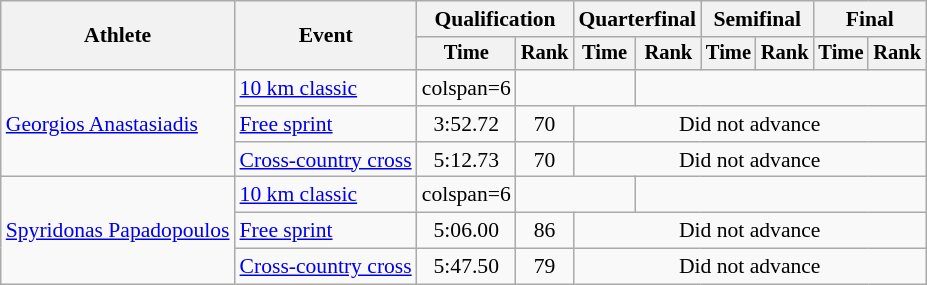<table class="wikitable" style="font-size:90%">
<tr>
<th rowspan="2">Athlete</th>
<th rowspan="2">Event</th>
<th colspan="2">Qualification</th>
<th colspan="2">Quarterfinal</th>
<th colspan="2">Semifinal</th>
<th colspan="2">Final</th>
</tr>
<tr style="font-size:95%">
<th>Time</th>
<th>Rank</th>
<th>Time</th>
<th>Rank</th>
<th>Time</th>
<th>Rank</th>
<th>Time</th>
<th>Rank</th>
</tr>
<tr align=center>
<td align=left rowspan=3><a href='#'>Georgios Anastasiadis</a></td>
<td align=left><a href='#'>10 km classic</a></td>
<td>colspan=6 </td>
<td colspan=2></td>
</tr>
<tr align=center>
<td align=left><a href='#'>Free sprint</a></td>
<td>3:52.72</td>
<td>70</td>
<td colspan=6>Did not advance</td>
</tr>
<tr align=center>
<td align=left><a href='#'>Cross-country cross</a></td>
<td>5:12.73</td>
<td>70</td>
<td colspan=6>Did not advance</td>
</tr>
<tr align=center>
<td align=left rowspan=3><a href='#'>Spyridonas Papadopoulos</a></td>
<td align=left><a href='#'>10 km classic</a></td>
<td>colspan=6 </td>
<td colspan=2></td>
</tr>
<tr align=center>
<td align=left><a href='#'>Free sprint</a></td>
<td>5:06.00</td>
<td>86</td>
<td colspan=6>Did not advance</td>
</tr>
<tr align=center>
<td align=left><a href='#'>Cross-country cross</a></td>
<td>5:47.50</td>
<td>79</td>
<td colspan=6>Did not advance</td>
</tr>
</table>
